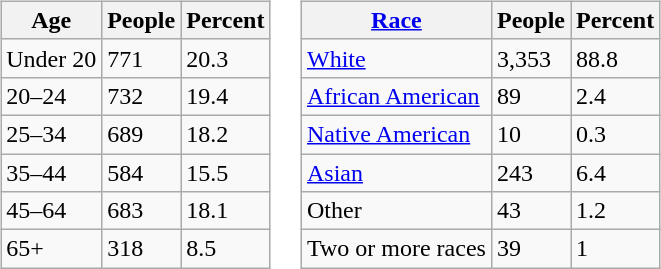<table style="float:right;">
<tr>
<td><br><table class="wikitable" border="1" style="float:right;">
<tr>
<th>Age</th>
<th>People</th>
<th>Percent</th>
</tr>
<tr>
<td>Under 20</td>
<td>771</td>
<td>20.3</td>
</tr>
<tr>
<td>20–24</td>
<td>732</td>
<td>19.4</td>
</tr>
<tr>
<td>25–34</td>
<td>689</td>
<td>18.2</td>
</tr>
<tr>
<td>35–44</td>
<td>584</td>
<td>15.5</td>
</tr>
<tr>
<td>45–64</td>
<td>683</td>
<td>18.1</td>
</tr>
<tr>
<td>65+</td>
<td>318</td>
<td>8.5</td>
</tr>
</table>
</td>
<td><br><table class="wikitable" border="1" style="float:right;">
<tr>
<th><a href='#'>Race</a></th>
<th>People</th>
<th>Percent</th>
</tr>
<tr>
<td><a href='#'>White</a></td>
<td>3,353</td>
<td>88.8</td>
</tr>
<tr>
<td><a href='#'>African American</a></td>
<td>89</td>
<td>2.4</td>
</tr>
<tr>
<td><a href='#'>Native American</a></td>
<td>10</td>
<td>0.3</td>
</tr>
<tr>
<td><a href='#'>Asian</a></td>
<td>243</td>
<td>6.4</td>
</tr>
<tr>
<td>Other</td>
<td>43</td>
<td>1.2</td>
</tr>
<tr>
<td>Two or more races</td>
<td>39</td>
<td>1</td>
</tr>
</table>
</td>
</tr>
</table>
